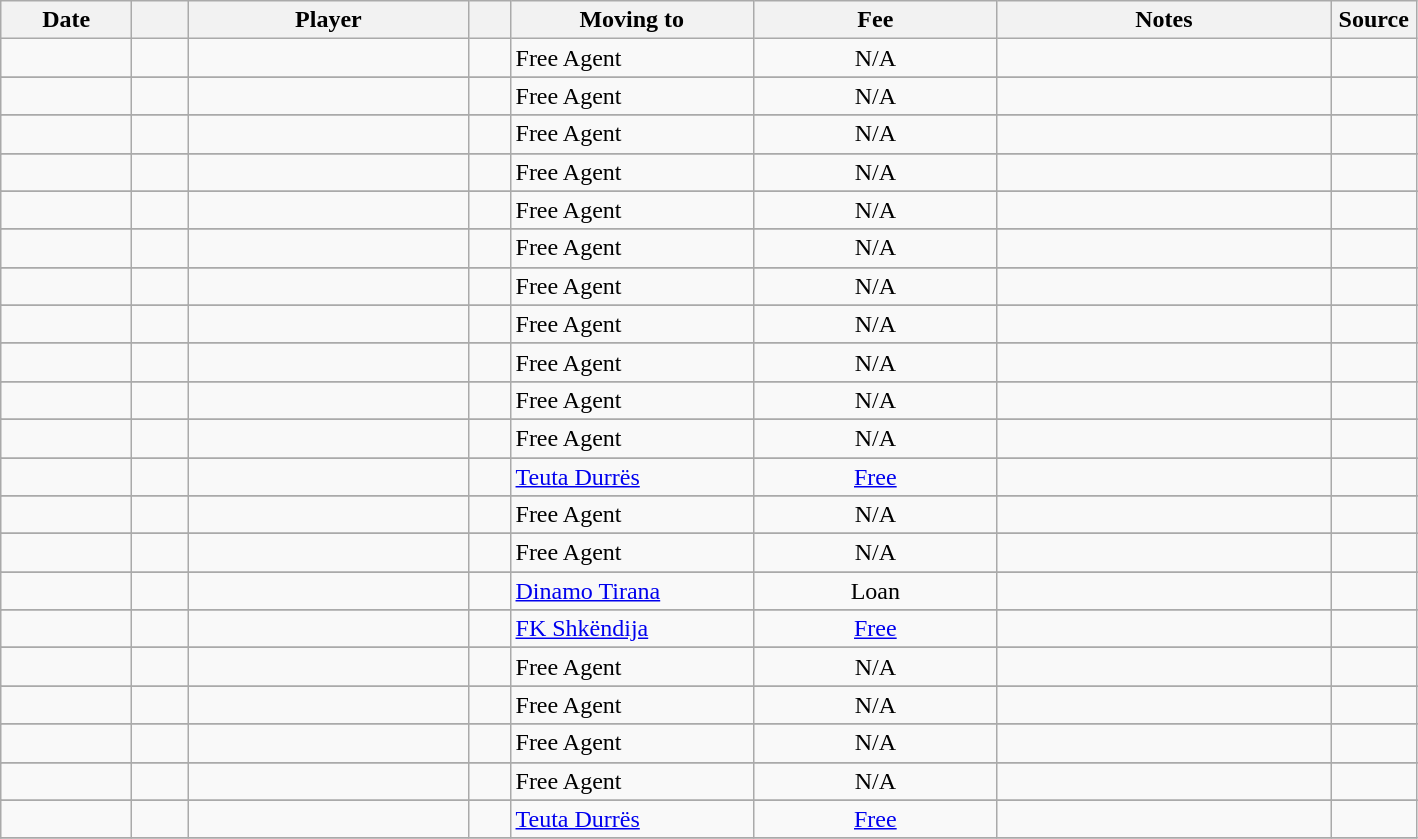<table class="wikitable sortable">
<tr>
<th style="width:80px;">Date</th>
<th style="width:30px;"></th>
<th style="width:180px;">Player</th>
<th style="width:20px;"></th>
<th style="width:155px;">Moving to</th>
<th style="width:155px;" class="unsortable">Fee</th>
<th style="width:215px;" class="unsortable">Notes</th>
<th style="width:50px;" class="unsortable">Source</th>
</tr>
<tr>
<td></td>
<td align=center></td>
<td> </td>
<td></td>
<td>Free Agent</td>
<td align=center>N/A</td>
<td align=center></td>
<td align=center></td>
</tr>
<tr>
</tr>
<tr>
<td></td>
<td align=center></td>
<td> </td>
<td></td>
<td>Free Agent</td>
<td align=center>N/A</td>
<td align=center></td>
<td align=center></td>
</tr>
<tr>
</tr>
<tr>
<td></td>
<td align=center></td>
<td> </td>
<td></td>
<td>Free Agent</td>
<td align=center>N/A</td>
<td align=center></td>
<td align=center></td>
</tr>
<tr>
</tr>
<tr>
<td></td>
<td align=center></td>
<td> </td>
<td></td>
<td>Free Agent</td>
<td align=center>N/A</td>
<td align=center></td>
<td align=center></td>
</tr>
<tr>
</tr>
<tr>
<td></td>
<td align=center></td>
<td> </td>
<td></td>
<td>Free Agent</td>
<td align=center>N/A</td>
<td align=center></td>
<td align=center></td>
</tr>
<tr>
</tr>
<tr>
<td></td>
<td align=center></td>
<td> </td>
<td></td>
<td>Free Agent</td>
<td align=center>N/A</td>
<td align=center></td>
<td align=center></td>
</tr>
<tr>
</tr>
<tr>
<td></td>
<td align=center></td>
<td> </td>
<td></td>
<td>Free Agent</td>
<td align=center>N/A</td>
<td align=center></td>
<td align=center></td>
</tr>
<tr>
</tr>
<tr>
<td></td>
<td align=center></td>
<td> </td>
<td></td>
<td>Free Agent</td>
<td align=center>N/A</td>
<td align=center></td>
<td align=center></td>
</tr>
<tr>
</tr>
<tr>
<td></td>
<td align=center></td>
<td> </td>
<td></td>
<td>Free Agent</td>
<td align=center>N/A</td>
<td align=center></td>
<td align=center></td>
</tr>
<tr>
</tr>
<tr>
<td></td>
<td align=center></td>
<td> </td>
<td></td>
<td>Free Agent</td>
<td align=center>N/A</td>
<td align=center></td>
<td align=center></td>
</tr>
<tr>
</tr>
<tr>
<td></td>
<td align=center></td>
<td> </td>
<td></td>
<td>Free Agent</td>
<td align=center>N/A</td>
<td align=center></td>
<td align=center></td>
</tr>
<tr>
</tr>
<tr>
<td></td>
<td align=center></td>
<td> </td>
<td></td>
<td> <a href='#'>Teuta Durrës</a></td>
<td align=center><a href='#'>Free</a></td>
<td align=center></td>
<td align=center></td>
</tr>
<tr>
</tr>
<tr>
<td></td>
<td align=center></td>
<td> </td>
<td></td>
<td>Free Agent</td>
<td align=center>N/A</td>
<td align=center></td>
<td align=center></td>
</tr>
<tr>
</tr>
<tr>
<td></td>
<td align=center></td>
<td> </td>
<td></td>
<td>Free Agent</td>
<td align=center>N/A</td>
<td align=center></td>
<td align=center></td>
</tr>
<tr>
</tr>
<tr>
<td></td>
<td align=center></td>
<td> </td>
<td></td>
<td> <a href='#'>Dinamo Tirana</a></td>
<td align=center>Loan</td>
<td align=center></td>
<td align=center></td>
</tr>
<tr>
</tr>
<tr>
<td></td>
<td align=center></td>
<td> </td>
<td></td>
<td> <a href='#'>FK Shkëndija</a></td>
<td align=center><a href='#'>Free</a></td>
<td align=center></td>
<td align=center></td>
</tr>
<tr>
</tr>
<tr>
<td></td>
<td align=center></td>
<td> </td>
<td></td>
<td>Free Agent</td>
<td align=center>N/A</td>
<td align=center></td>
<td align=center></td>
</tr>
<tr>
</tr>
<tr>
<td></td>
<td align=center></td>
<td> </td>
<td></td>
<td>Free Agent</td>
<td align=center>N/A</td>
<td align=center></td>
<td align=center></td>
</tr>
<tr>
</tr>
<tr>
<td></td>
<td align=center></td>
<td> </td>
<td></td>
<td>Free Agent</td>
<td align=center>N/A</td>
<td align=center></td>
<td align=center></td>
</tr>
<tr>
</tr>
<tr>
<td></td>
<td align=center></td>
<td> </td>
<td></td>
<td>Free Agent</td>
<td align=center>N/A</td>
<td align=center></td>
<td align=center></td>
</tr>
<tr>
</tr>
<tr>
<td></td>
<td align=center></td>
<td>  </td>
<td></td>
<td> <a href='#'>Teuta Durrës</a></td>
<td align=center><a href='#'>Free</a></td>
<td align=center></td>
<td align=center></td>
</tr>
<tr>
</tr>
</table>
